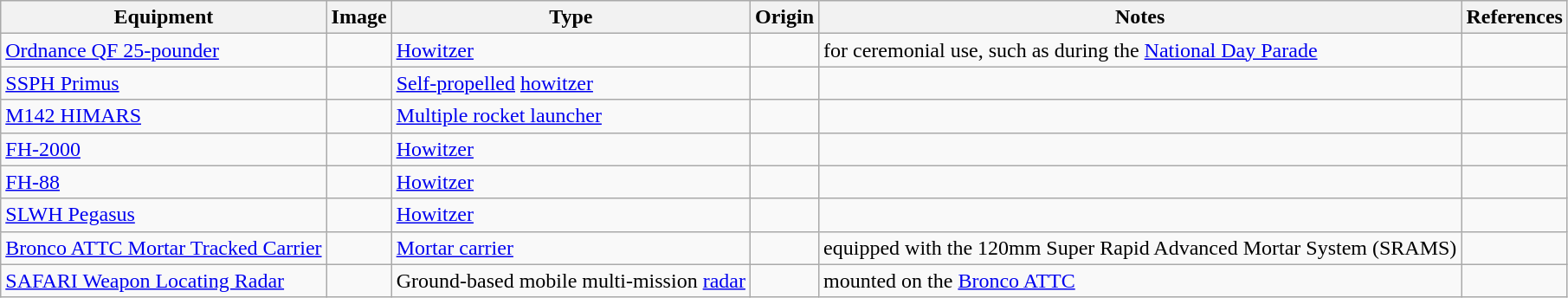<table class="wikitable">
<tr>
<th>Equipment</th>
<th>Image</th>
<th>Type</th>
<th>Origin</th>
<th>Notes</th>
<th>References</th>
</tr>
<tr>
<td><a href='#'>Ordnance QF 25-pounder</a></td>
<td></td>
<td><a href='#'>Howitzer</a></td>
<td></td>
<td>for ceremonial use, such as during the <a href='#'>National Day Parade</a></td>
<td></td>
</tr>
<tr>
<td><a href='#'>SSPH Primus</a></td>
<td></td>
<td><a href='#'>Self-propelled</a> <a href='#'>howitzer</a></td>
<td></td>
<td></td>
<td></td>
</tr>
<tr>
<td><a href='#'>M142 HIMARS</a></td>
<td></td>
<td><a href='#'>Multiple rocket launcher</a></td>
<td></td>
<td></td>
<td></td>
</tr>
<tr>
<td><a href='#'>FH-2000</a></td>
<td></td>
<td><a href='#'>Howitzer</a></td>
<td></td>
<td></td>
<td></td>
</tr>
<tr>
<td><a href='#'>FH-88</a></td>
<td></td>
<td><a href='#'>Howitzer</a></td>
<td></td>
<td></td>
<td></td>
</tr>
<tr>
<td><a href='#'>SLWH Pegasus</a></td>
<td></td>
<td><a href='#'>Howitzer</a></td>
<td></td>
<td></td>
<td></td>
</tr>
<tr>
<td><a href='#'>Bronco ATTC Mortar Tracked Carrier</a></td>
<td></td>
<td><a href='#'>Mortar carrier</a></td>
<td></td>
<td>equipped with the 120mm Super Rapid Advanced Mortar System (SRAMS)</td>
<td></td>
</tr>
<tr>
<td><a href='#'>SAFARI Weapon Locating Radar</a></td>
<td></td>
<td>Ground-based mobile multi-mission <a href='#'>radar</a></td>
<td></td>
<td>mounted on the <a href='#'>Bronco ATTC</a></td>
<td></td>
</tr>
</table>
